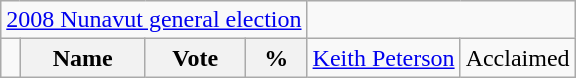<table class="wikitable">
<tr>
<td colspan=4 align=center><a href='#'>2008 Nunavut general election</a></td>
</tr>
<tr>
<td></td>
<th>Name</th>
<th>Vote</th>
<th>%<br></th>
<td><a href='#'>Keith Peterson</a></td>
<td colspan="2" align=center>Acclaimed</td>
</tr>
</table>
